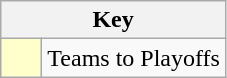<table class="wikitable" style="text-align: center;">
<tr>
<th colspan=2>Key</th>
</tr>
<tr>
<td style="background:#ffffcc; width:20px;"></td>
<td align=left>Teams to Playoffs</td>
</tr>
</table>
